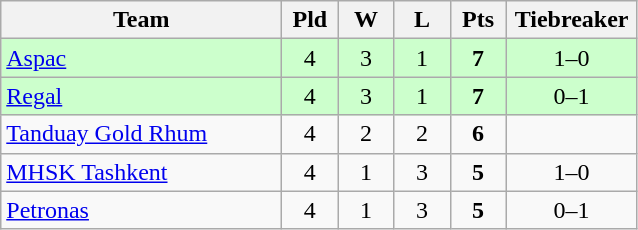<table class="wikitable" style="text-align:center;">
<tr>
<th width=180>Team</th>
<th width=30>Pld</th>
<th width=30>W</th>
<th width=30>L</th>
<th width=30>Pts</th>
<th width=80>Tiebreaker</th>
</tr>
<tr bgcolor="#ccffcc">
<td align="left"> <a href='#'>Aspac</a></td>
<td>4</td>
<td>3</td>
<td>1</td>
<td><strong>7</strong></td>
<td>1–0</td>
</tr>
<tr bgcolor="#ccffcc">
<td align="left"> <a href='#'>Regal</a></td>
<td>4</td>
<td>3</td>
<td>1</td>
<td><strong>7</strong></td>
<td>0–1</td>
</tr>
<tr>
<td align="left"> <a href='#'>Tanduay Gold Rhum</a></td>
<td>4</td>
<td>2</td>
<td>2</td>
<td><strong>6</strong></td>
<td></td>
</tr>
<tr>
<td align="left"> <a href='#'>MHSK Tashkent</a></td>
<td>4</td>
<td>1</td>
<td>3</td>
<td><strong>5</strong></td>
<td>1–0</td>
</tr>
<tr>
<td align="left"> <a href='#'>Petronas</a></td>
<td>4</td>
<td>1</td>
<td>3</td>
<td><strong>5</strong></td>
<td>0–1</td>
</tr>
</table>
